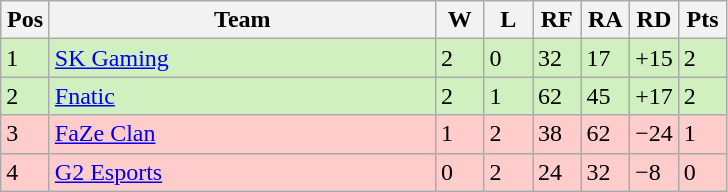<table class="wikitable">
<tr>
<th width="25px">Pos</th>
<th width="250px">Team</th>
<th width="25px">W</th>
<th width="25px">L</th>
<th width="25px">RF</th>
<th width="25px">RA</th>
<th width="25px">RD</th>
<th width="25px">Pts</th>
</tr>
<tr style="background: #D0F0C0;">
<td>1</td>
<td><a href='#'>SK Gaming</a></td>
<td>2</td>
<td>0</td>
<td>32</td>
<td>17</td>
<td>+15</td>
<td>2</td>
</tr>
<tr style="background: #D0F0C0;">
<td>2</td>
<td><a href='#'>Fnatic</a></td>
<td>2</td>
<td>1</td>
<td>62</td>
<td>45</td>
<td>+17</td>
<td>2</td>
</tr>
<tr style="background: #FFCCCC;">
<td>3</td>
<td><a href='#'>FaZe Clan</a></td>
<td>1</td>
<td>2</td>
<td>38</td>
<td>62</td>
<td>−24</td>
<td>1</td>
</tr>
<tr style="background: #FFCCCC;">
<td>4</td>
<td><a href='#'>G2 Esports</a></td>
<td>0</td>
<td>2</td>
<td>24</td>
<td>32</td>
<td>−8</td>
<td>0</td>
</tr>
</table>
